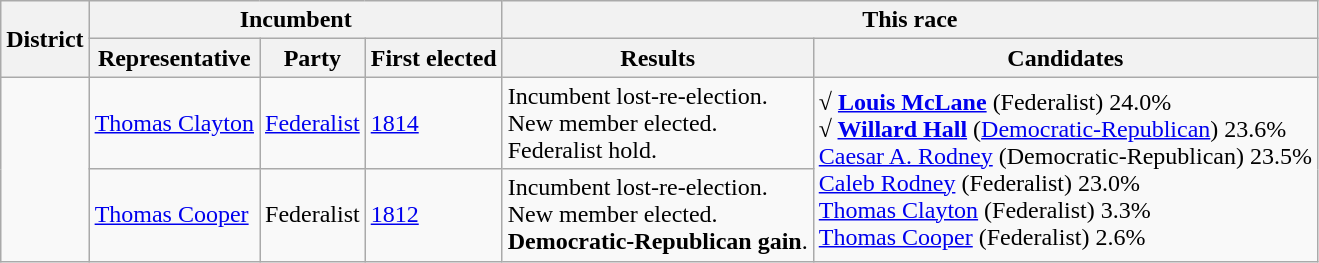<table class=wikitable>
<tr>
<th rowspan=2>District</th>
<th colspan=3>Incumbent</th>
<th colspan=2>This race</th>
</tr>
<tr>
<th>Representative</th>
<th>Party</th>
<th>First elected</th>
<th>Results</th>
<th>Candidates</th>
</tr>
<tr>
<td rowspan=2><br></td>
<td><a href='#'>Thomas Clayton</a></td>
<td><a href='#'>Federalist</a></td>
<td><a href='#'>1814</a></td>
<td>Incumbent lost-re-election.<br>New member elected.<br>Federalist hold.</td>
<td rowspan=2 nowrap><strong>√ <a href='#'>Louis McLane</a></strong> (Federalist) 24.0%<br><strong>√ <a href='#'>Willard Hall</a></strong> (<a href='#'>Democratic-Republican</a>) 23.6%<br><a href='#'>Caesar A. Rodney</a> (Democratic-Republican) 23.5%<br><a href='#'>Caleb Rodney</a> (Federalist) 23.0%<br><a href='#'>Thomas Clayton</a> (Federalist) 3.3%<br><a href='#'>Thomas Cooper</a> (Federalist) 2.6%</td>
</tr>
<tr>
<td><a href='#'>Thomas Cooper</a></td>
<td>Federalist</td>
<td><a href='#'>1812</a></td>
<td>Incumbent lost-re-election.<br>New member elected.<br><strong>Democratic-Republican gain</strong>.</td>
</tr>
</table>
